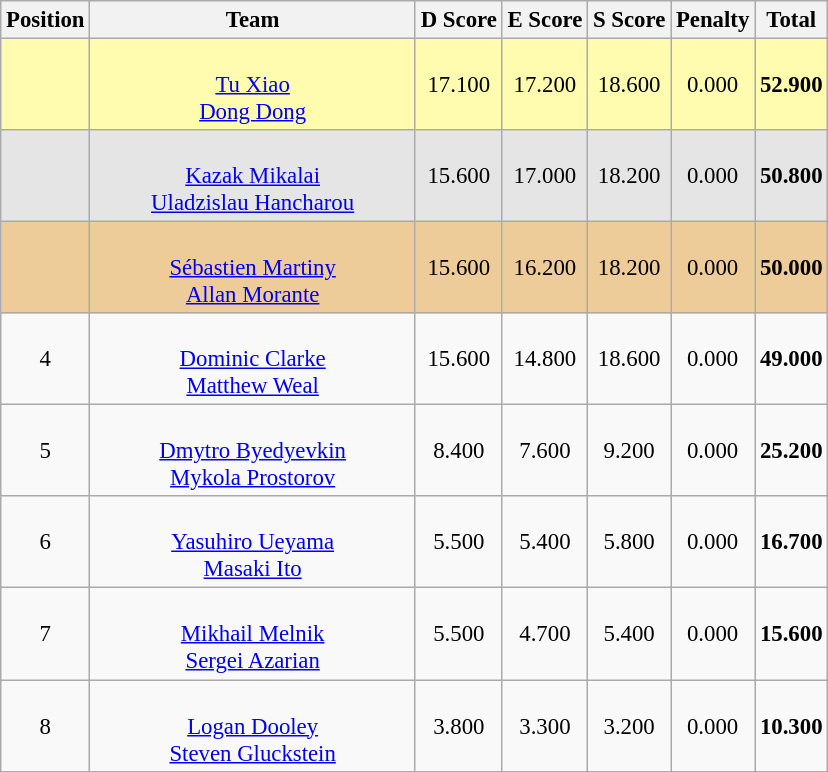<table class="wikitable sortable" style="text-align:center; font-size:95%">
<tr>
<th scope=col>Position</th>
<th scope="col" style="width:210px;">Team</th>
<th scope=col>D Score</th>
<th scope=col>E Score</th>
<th scope=col>S Score</th>
<th scope=col>Penalty</th>
<th scope=col;>Total</th>
</tr>
<tr style="background:#fffcaf;">
<td rowspan=1></td>
<td><strong></strong><br><a href='#'>Tu Xiao</a><br><a href='#'>Dong Dong</a></td>
<td>17.100</td>
<td>17.200</td>
<td>18.600</td>
<td>0.000</td>
<td><strong>52.900</strong></td>
</tr>
<tr style="background:#e5e5e5;">
<td rowspan=1></td>
<td><strong></strong><br><a href='#'>Kazak Mikalai</a><br><a href='#'>Uladzislau Hancharou</a></td>
<td>15.600</td>
<td>17.000</td>
<td>18.200</td>
<td>0.000</td>
<td><strong>50.800</strong></td>
</tr>
<tr style="background:#ec9;">
<td rowspan=1></td>
<td><strong></strong><br><a href='#'>Sébastien Martiny</a><br><a href='#'>Allan Morante</a></td>
<td>15.600</td>
<td>16.200</td>
<td>18.200</td>
<td>0.000</td>
<td><strong>50.000</strong></td>
</tr>
<tr>
<td scope=row style="text-align:center">4</td>
<td><strong></strong><br><a href='#'>Dominic Clarke</a><br><a href='#'>Matthew Weal</a></td>
<td>15.600</td>
<td>14.800</td>
<td>18.600</td>
<td>0.000</td>
<td><strong>49.000</strong></td>
</tr>
<tr>
<td scope=row style="text-align:center">5</td>
<td><strong></strong><br><a href='#'>Dmytro Byedyevkin</a><br><a href='#'>Mykola Prostorov</a></td>
<td>8.400</td>
<td>7.600</td>
<td>9.200</td>
<td>0.000</td>
<td><strong>25.200</strong></td>
</tr>
<tr>
<td scope=row style="text-align:center">6</td>
<td><strong></strong><br><a href='#'>Yasuhiro Ueyama</a><br><a href='#'>Masaki Ito</a></td>
<td>5.500</td>
<td>5.400</td>
<td>5.800</td>
<td>0.000</td>
<td><strong>16.700</strong></td>
</tr>
<tr>
<td scope=row style="text-align:center">7</td>
<td><strong></strong><br><a href='#'>Mikhail Melnik</a><br><a href='#'>Sergei Azarian</a></td>
<td>5.500</td>
<td>4.700</td>
<td>5.400</td>
<td>0.000</td>
<td><strong>15.600</strong></td>
</tr>
<tr>
<td scope=row style="text-align:center">8</td>
<td><strong></strong><br><a href='#'>Logan Dooley</a><br><a href='#'>Steven Gluckstein</a></td>
<td>3.800</td>
<td>3.300</td>
<td>3.200</td>
<td>0.000</td>
<td><strong>10.300</strong></td>
</tr>
</table>
